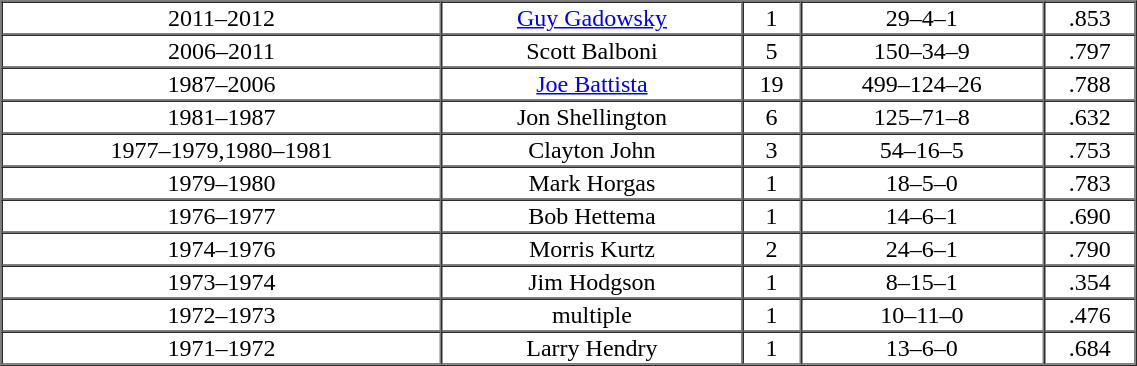<table cellpadding="1" border="1" cellspacing="0" width="60%">
<tr align="center">
<td>2011–2012</td>
<td><a href='#'>Guy Gadowsky</a></td>
<td>1</td>
<td>29–4–1</td>
<td>.853</td>
</tr>
<tr align="center">
<td>2006–2011</td>
<td>Scott Balboni</td>
<td>5</td>
<td>150–34–9</td>
<td>.797</td>
</tr>
<tr align="center">
<td>1987–2006</td>
<td><a href='#'>Joe Battista</a></td>
<td>19</td>
<td>499–124–26</td>
<td>.788</td>
</tr>
<tr align="center">
<td>1981–1987</td>
<td>Jon Shellington</td>
<td>6</td>
<td>125–71–8</td>
<td>.632</td>
</tr>
<tr align="center">
<td>1977–1979,1980–1981</td>
<td>Clayton John</td>
<td>3</td>
<td>54–16–5</td>
<td>.753</td>
</tr>
<tr align="center">
<td>1979–1980</td>
<td>Mark Horgas</td>
<td>1</td>
<td>18–5–0</td>
<td>.783</td>
</tr>
<tr align="center">
<td>1976–1977</td>
<td>Bob Hettema</td>
<td>1</td>
<td>14–6–1</td>
<td>.690</td>
</tr>
<tr align="center">
<td>1974–1976</td>
<td>Morris Kurtz</td>
<td>2</td>
<td>24–6–1</td>
<td>.790</td>
</tr>
<tr align="center">
<td>1973–1974</td>
<td>Jim Hodgson</td>
<td>1</td>
<td>8–15–1</td>
<td>.354</td>
</tr>
<tr align="center">
<td>1972–1973</td>
<td>multiple</td>
<td>1</td>
<td>10–11–0</td>
<td>.476</td>
</tr>
<tr align="center">
<td>1971–1972</td>
<td>Larry Hendry</td>
<td>1</td>
<td>13–6–0</td>
<td>.684</td>
</tr>
<tr align=center>
</tr>
</table>
